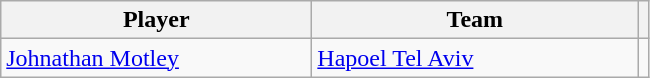<table class="wikitable">
<tr>
<th style="width:200px;">Player</th>
<th style="width:210px;">Team</th>
<th></th>
</tr>
<tr>
<td> <a href='#'>Johnathan Motley</a></td>
<td> <a href='#'>Hapoel Tel Aviv</a></td>
<td style="text-align:center;"></td>
</tr>
</table>
